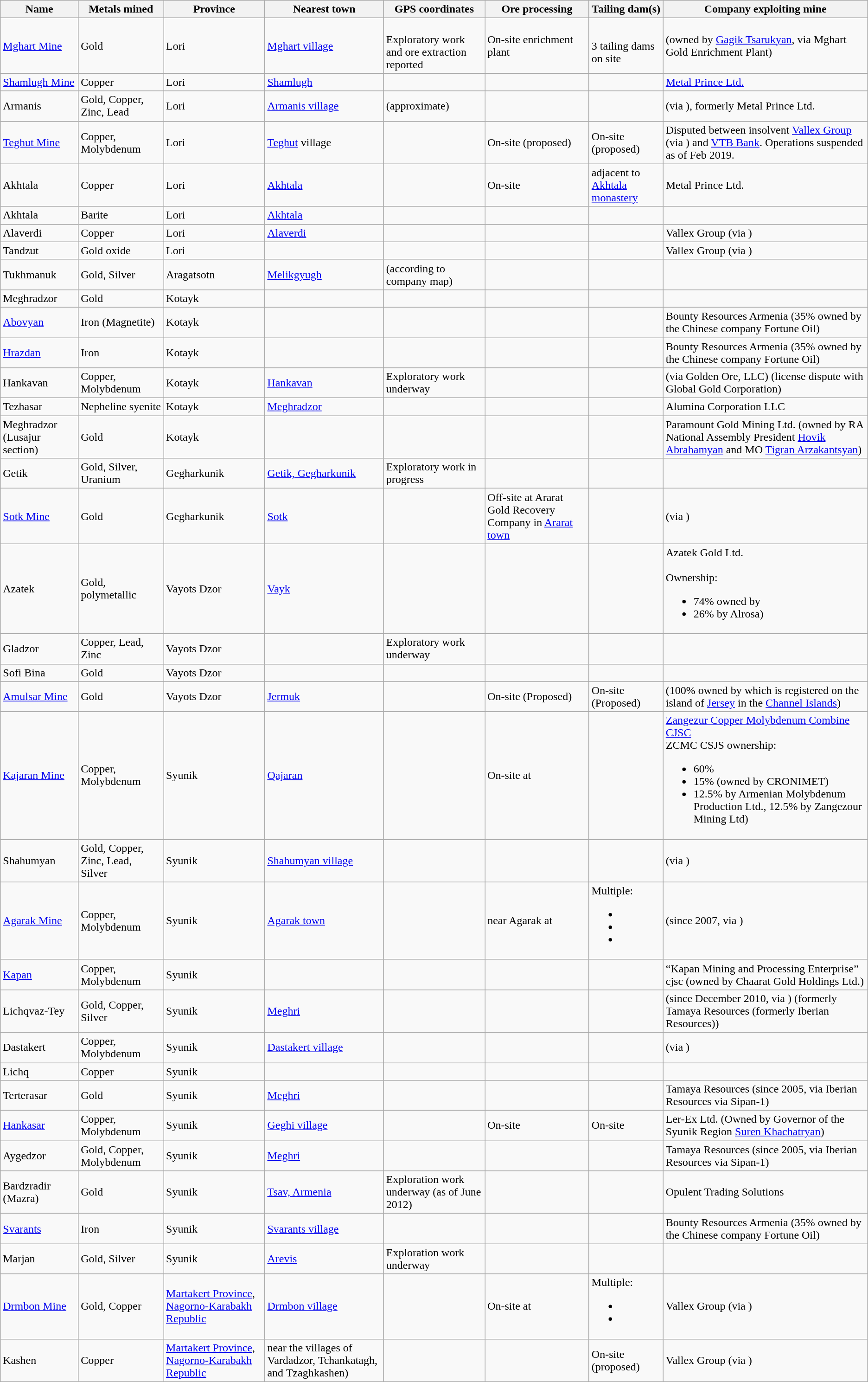<table class="wikitable sortable collapsible" border="1">
<tr>
<th scope="col">Name</th>
<th scope="col">Metals mined</th>
<th scope="col">Province</th>
<th scope="col">Nearest town</th>
<th scope="col" class="unsortable">GPS coordinates</th>
<th scope="col" class="unsortable">Ore processing</th>
<th scope="col" class="unsortable">Tailing dam(s)</th>
<th scope="col">Company exploiting mine</th>
</tr>
<tr>
<td><a href='#'>Mghart Mine</a></td>
<td>Gold</td>
<td>Lori</td>
<td><a href='#'>Mghart village</a></td>
<td><br>Exploratory work and ore extraction reported</td>
<td>On-site enrichment plant</td>
<td><br>3 tailing dams on site</td>
<td> (owned by <a href='#'>Gagik Tsarukyan</a>, via Mghart Gold Enrichment Plant)</td>
</tr>
<tr>
<td><a href='#'>Shamlugh Mine</a></td>
<td>Copper</td>
<td>Lori</td>
<td><a href='#'>Shamlugh</a></td>
<td></td>
<td></td>
<td></td>
<td><a href='#'>Metal Prince Ltd.</a></td>
</tr>
<tr>
<td>Armanis</td>
<td>Gold, Copper, Zinc, Lead</td>
<td>Lori</td>
<td><a href='#'>Armanis village</a></td>
<td> (approximate)</td>
<td></td>
<td></td>
<td> (via ), formerly Metal Prince Ltd.</td>
</tr>
<tr>
<td><a href='#'>Teghut Mine</a></td>
<td>Copper, Molybdenum</td>
<td>Lori</td>
<td><a href='#'>Teghut</a> village</td>
<td></td>
<td>On-site (proposed)</td>
<td>On-site (proposed)</td>
<td>Disputed between insolvent <a href='#'>Vallex Group</a> (via ) and <a href='#'>VTB Bank</a>. Operations suspended as of Feb 2019.</td>
</tr>
<tr>
<td>Akhtala</td>
<td>Copper</td>
<td>Lori</td>
<td><a href='#'>Akhtala</a></td>
<td></td>
<td>On-site</td>
<td> adjacent to <a href='#'>Akhtala monastery</a></td>
<td>Metal Prince Ltd.</td>
</tr>
<tr>
<td>Akhtala</td>
<td>Barite</td>
<td>Lori</td>
<td><a href='#'>Akhtala</a></td>
<td></td>
<td></td>
<td></td>
<td></td>
</tr>
<tr>
<td>Alaverdi</td>
<td>Copper</td>
<td>Lori</td>
<td><a href='#'>Alaverdi</a></td>
<td></td>
<td></td>
<td></td>
<td>Vallex Group (via )</td>
</tr>
<tr>
<td>Tandzut</td>
<td>Gold oxide</td>
<td>Lori</td>
<td></td>
<td></td>
<td></td>
<td></td>
<td>Vallex Group (via )</td>
</tr>
<tr>
<td>Tukhmanuk</td>
<td>Gold, Silver</td>
<td>Aragatsotn</td>
<td><a href='#'>Melikgyugh</a></td>
<td> (according to company map)</td>
<td></td>
<td></td>
<td></td>
</tr>
<tr>
<td>Meghradzor</td>
<td>Gold</td>
<td>Kotayk</td>
<td></td>
<td></td>
<td></td>
<td></td>
<td></td>
</tr>
<tr>
<td><a href='#'>Abovyan</a></td>
<td>Iron (Magnetite)</td>
<td>Kotayk</td>
<td></td>
<td></td>
<td></td>
<td></td>
<td>Bounty Resources Armenia (35% owned by the Chinese company Fortune Oil)</td>
</tr>
<tr>
<td><a href='#'>Hrazdan</a></td>
<td>Iron</td>
<td>Kotayk</td>
<td></td>
<td></td>
<td></td>
<td></td>
<td>Bounty Resources Armenia (35% owned by the Chinese company Fortune Oil)</td>
</tr>
<tr>
<td>Hankavan</td>
<td>Copper, Molybdenum</td>
<td>Kotayk</td>
<td><a href='#'>Hankavan</a></td>
<td>Exploratory work underway</td>
<td></td>
<td></td>
<td> (via Golden Ore, LLC) (license dispute with Global Gold Corporation)</td>
</tr>
<tr>
<td>Tezhasar</td>
<td>Nepheline syenite</td>
<td>Kotayk</td>
<td><a href='#'>Meghradzor</a></td>
<td></td>
<td></td>
<td></td>
<td>Alumina Corporation LLC</td>
</tr>
<tr>
<td>Meghradzor (Lusajur section)</td>
<td>Gold</td>
<td>Kotayk</td>
<td></td>
<td></td>
<td></td>
<td></td>
<td>Paramount Gold Mining Ltd. (owned by RA National Assembly President <a href='#'>Hovik Abrahamyan</a> and MO <a href='#'>Tigran Arzakantsyan</a>)</td>
</tr>
<tr>
<td>Getik</td>
<td>Gold, Silver, Uranium</td>
<td>Gegharkunik</td>
<td><a href='#'>Getik, Gegharkunik</a></td>
<td>Exploratory work in progress</td>
<td></td>
<td></td>
<td></td>
</tr>
<tr>
<td><a href='#'>Sotk Mine</a></td>
<td>Gold</td>
<td>Gegharkunik</td>
<td><a href='#'>Sotk</a></td>
<td></td>
<td>Off-site at Ararat Gold Recovery Company in <a href='#'>Ararat town</a> </td>
<td></td>
<td> (via )</td>
</tr>
<tr>
<td>Azatek</td>
<td>Gold, polymetallic</td>
<td>Vayots Dzor</td>
<td><a href='#'>Vayk</a></td>
<td></td>
<td></td>
<td></td>
<td>Azatek Gold Ltd.<br><br>Ownership:<ul><li>74% owned by </li><li>26% by Alrosa)</li></ul></td>
</tr>
<tr>
<td>Gladzor</td>
<td>Copper, Lead, Zinc</td>
<td>Vayots Dzor</td>
<td></td>
<td>Exploratory work underway</td>
<td></td>
<td></td>
<td></td>
</tr>
<tr>
<td>Sofi Bina</td>
<td>Gold</td>
<td>Vayots Dzor</td>
<td></td>
<td></td>
<td></td>
<td></td>
<td></td>
</tr>
<tr>
<td><a href='#'>Amulsar Mine</a></td>
<td>Gold</td>
<td>Vayots Dzor</td>
<td><a href='#'>Jermuk</a></td>
<td></td>
<td>On-site (Proposed)</td>
<td>On-site (Proposed)</td>
<td> (100% owned by  which is registered on the island of <a href='#'>Jersey</a> in the <a href='#'>Channel Islands</a>)</td>
</tr>
<tr>
<td><a href='#'>Kajaran Mine</a></td>
<td>Copper, Molybdenum</td>
<td>Syunik</td>
<td><a href='#'>Qajaran</a></td>
<td></td>
<td>On-site at </td>
<td></td>
<td><a href='#'> 
Zangezur Copper Molybdenum Combine CJSC</a><br>ZCMC CSJS ownership:<br><ul><li>60%  </li><li>15%   (owned by CRONIMET)</li><li>12.5% by Armenian Molybdenum Production Ltd., 12.5% by Zangezour Mining Ltd)</li></ul></td>
</tr>
<tr>
<td>Shahumyan</td>
<td>Gold, Copper, Zinc, Lead, Silver</td>
<td>Syunik</td>
<td><a href='#'>Shahumyan village</a></td>
<td></td>
<td></td>
<td></td>
<td> (via )</td>
</tr>
<tr>
<td><a href='#'>Agarak Mine</a></td>
<td>Copper, Molybdenum</td>
<td>Syunik</td>
<td><a href='#'>Agarak town</a></td>
<td></td>
<td>near Agarak at  </td>
<td>Multiple:<br><ul><li></li><li></li><li></li></ul></td>
<td> (since 2007, via )</td>
</tr>
<tr>
<td><a href='#'>Kapan</a></td>
<td>Copper, Molybdenum</td>
<td>Syunik</td>
<td></td>
<td></td>
<td></td>
<td></td>
<td>“Kapan Mining and Processing Enterprise” cjsc (owned by Chaarat Gold Holdings Ltd.)</td>
</tr>
<tr>
<td>Lichqvaz-Tey</td>
<td>Gold, Copper, Silver</td>
<td>Syunik</td>
<td><a href='#'>Meghri</a></td>
<td></td>
<td></td>
<td></td>
<td> (since December 2010, via ) (formerly Tamaya Resources (formerly Iberian Resources))</td>
</tr>
<tr>
<td>Dastakert</td>
<td>Copper, Molybdenum</td>
<td>Syunik</td>
<td><a href='#'> Dastakert village</a></td>
<td></td>
<td></td>
<td></td>
<td> (via )</td>
</tr>
<tr>
<td>Lichq</td>
<td>Copper</td>
<td>Syunik</td>
<td></td>
<td></td>
<td></td>
<td></td>
<td></td>
</tr>
<tr>
<td>Terterasar</td>
<td>Gold</td>
<td>Syunik</td>
<td><a href='#'>Meghri</a></td>
<td></td>
<td></td>
<td></td>
<td>Tamaya Resources (since 2005, via Iberian Resources via Sipan-1)</td>
</tr>
<tr>
<td><a href='#'>Hankasar</a></td>
<td>Copper, Molybdenum</td>
<td>Syunik</td>
<td><a href='#'>Geghi village</a></td>
<td></td>
<td>On-site</td>
<td>On-site</td>
<td>Ler-Ex Ltd. (Owned by Governor of the Syunik Region <a href='#'>Suren Khachatryan</a>)</td>
</tr>
<tr>
<td>Aygedzor</td>
<td>Gold, Copper, Molybdenum</td>
<td>Syunik</td>
<td><a href='#'>Meghri</a></td>
<td></td>
<td></td>
<td></td>
<td>Tamaya Resources (since 2005, via Iberian Resources via Sipan-1)</td>
</tr>
<tr>
<td>Bardzradir (Mazra)</td>
<td>Gold</td>
<td>Syunik</td>
<td><a href='#'>Tsav, Armenia</a></td>
<td>Exploration work underway (as of June 2012)</td>
<td></td>
<td></td>
<td>Opulent Trading Solutions</td>
</tr>
<tr>
<td><a href='#'>Svarants</a></td>
<td>Iron</td>
<td>Syunik</td>
<td><a href='#'>Svarants village</a></td>
<td></td>
<td></td>
<td></td>
<td>Bounty Resources Armenia (35% owned by the Chinese company  Fortune Oil)</td>
</tr>
<tr>
<td>Marjan</td>
<td>Gold, Silver</td>
<td>Syunik</td>
<td><a href='#'>Arevis</a></td>
<td>Exploration work underway<br></td>
<td></td>
<td></td>
<td></td>
</tr>
<tr>
<td><a href='#'>Drmbon Mine</a></td>
<td>Gold, Copper</td>
<td><a href='#'>Martakert Province</a>, <a href='#'>Nagorno-Karabakh Republic</a></td>
<td><a href='#'>Drmbon village</a></td>
<td></td>
<td>On-site at </td>
<td>Multiple:<br><ul><li></li><li></li></ul></td>
<td>Vallex Group (via )</td>
</tr>
<tr>
<td>Kashen</td>
<td>Copper</td>
<td><a href='#'>Martakert Province</a>, <a href='#'>Nagorno-Karabakh Republic</a></td>
<td>near the villages of Vardadzor, Tchankatagh, and Tzaghkashen)</td>
<td></td>
<td></td>
<td>On-site (proposed)</td>
<td>Vallex Group (via )</td>
</tr>
</table>
